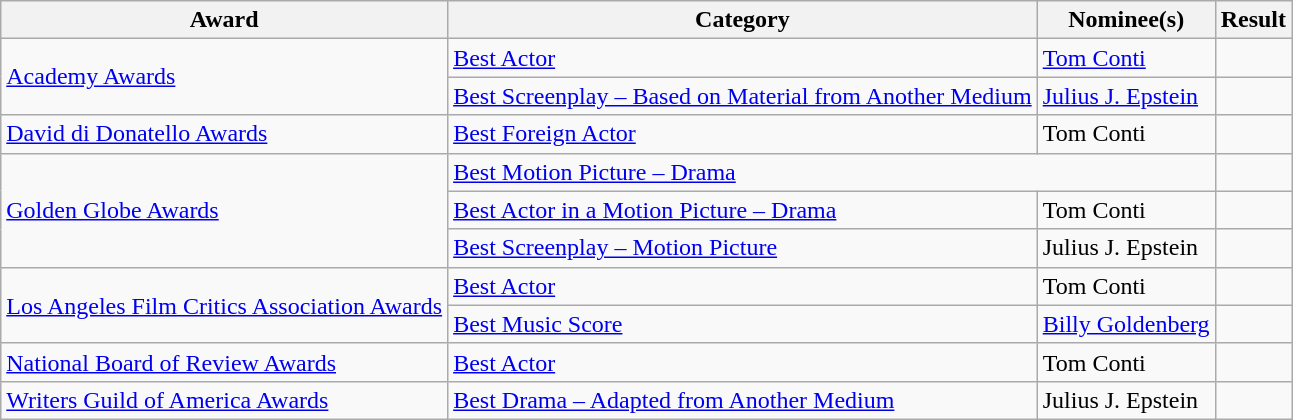<table class="wikitable plainrowheaders">
<tr>
<th>Award</th>
<th>Category</th>
<th>Nominee(s)</th>
<th>Result</th>
</tr>
<tr>
<td rowspan="2"><a href='#'>Academy Awards</a></td>
<td><a href='#'>Best Actor</a></td>
<td><a href='#'>Tom Conti</a></td>
<td></td>
</tr>
<tr>
<td><a href='#'>Best Screenplay – Based on Material from Another Medium</a></td>
<td><a href='#'>Julius J. Epstein</a></td>
<td></td>
</tr>
<tr>
<td><a href='#'>David di Donatello Awards</a></td>
<td><a href='#'>Best Foreign Actor</a></td>
<td>Tom Conti</td>
<td></td>
</tr>
<tr>
<td rowspan="3"><a href='#'>Golden Globe Awards</a></td>
<td colspan="2"><a href='#'>Best Motion Picture – Drama</a></td>
<td></td>
</tr>
<tr>
<td><a href='#'>Best Actor in a Motion Picture – Drama</a></td>
<td>Tom Conti</td>
<td></td>
</tr>
<tr>
<td><a href='#'>Best Screenplay – Motion Picture</a></td>
<td>Julius J. Epstein</td>
<td></td>
</tr>
<tr>
<td rowspan="2"><a href='#'>Los Angeles Film Critics Association Awards</a></td>
<td><a href='#'>Best Actor</a></td>
<td>Tom Conti</td>
<td></td>
</tr>
<tr>
<td><a href='#'>Best Music Score</a></td>
<td><a href='#'>Billy Goldenberg</a></td>
<td></td>
</tr>
<tr>
<td><a href='#'>National Board of Review Awards</a></td>
<td><a href='#'>Best Actor</a></td>
<td>Tom Conti</td>
<td></td>
</tr>
<tr>
<td><a href='#'>Writers Guild of America Awards</a></td>
<td><a href='#'>Best Drama – Adapted from Another Medium</a></td>
<td>Julius J. Epstein</td>
<td></td>
</tr>
</table>
